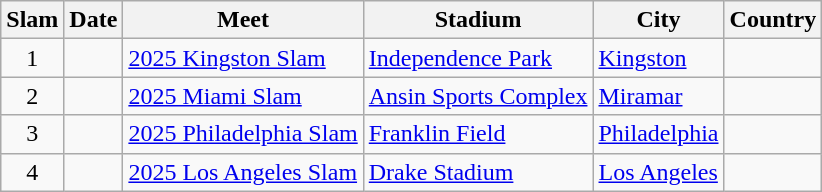<table class="wikitable sortable">
<tr>
<th scope="col">Slam</th>
<th scope="col">Date</th>
<th scope="col">Meet</th>
<th scope="col">Stadium</th>
<th scope="col">City</th>
<th scope="col">Country</th>
</tr>
<tr>
<td align=center>1</td>
<td></td>
<td><a href='#'>2025 Kingston Slam</a></td>
<td><a href='#'>Independence Park</a></td>
<td><a href='#'>Kingston</a></td>
<td></td>
</tr>
<tr>
<td align=center>2</td>
<td></td>
<td><a href='#'>2025 Miami Slam</a></td>
<td><a href='#'>Ansin Sports Complex</a></td>
<td><a href='#'>Miramar</a></td>
<td></td>
</tr>
<tr>
<td align=center>3</td>
<td></td>
<td><a href='#'>2025 Philadelphia Slam</a></td>
<td><a href='#'>Franklin Field</a></td>
<td><a href='#'>Philadelphia</a></td>
<td></td>
</tr>
<tr>
<td align=center>4</td>
<td></td>
<td><a href='#'>2025 Los Angeles Slam</a></td>
<td><a href='#'>Drake Stadium</a></td>
<td><a href='#'>Los Angeles</a></td>
<td></td>
</tr>
</table>
